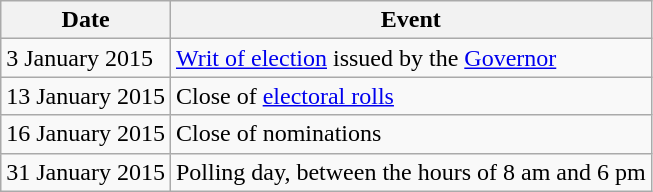<table class="wikitable">
<tr>
<th>Date</th>
<th>Event</th>
</tr>
<tr>
<td>3 January 2015</td>
<td><a href='#'>Writ of election</a> issued by the <a href='#'>Governor</a></td>
</tr>
<tr>
<td>13 January 2015</td>
<td>Close of <a href='#'>electoral rolls</a></td>
</tr>
<tr>
<td>16 January 2015</td>
<td>Close of nominations</td>
</tr>
<tr>
<td>31 January 2015</td>
<td>Polling day, between the hours of 8 am and 6 pm</td>
</tr>
</table>
